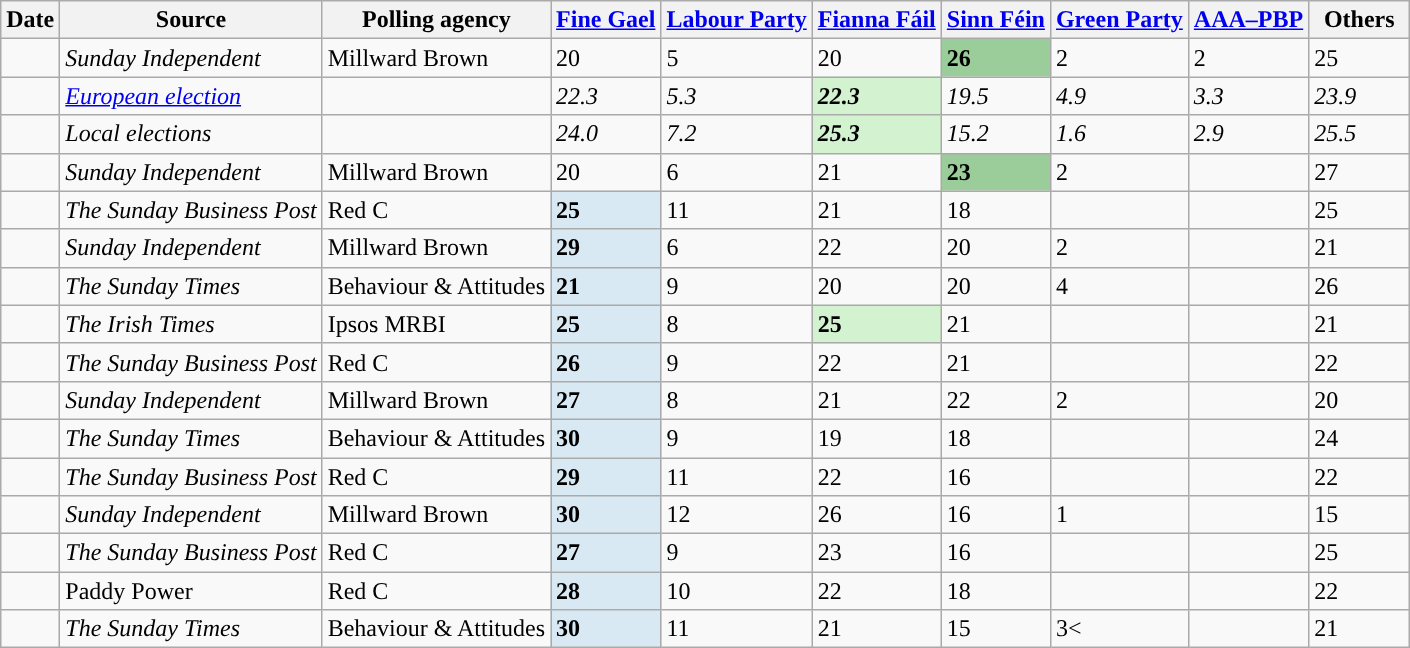<table class="wikitable sortable">
<tr>
<th>Date</th>
<th>Source</th>
<th>Polling agency</th>
<th class=unsortable style="background:"><a href='#'><span>Fine Gael</span></a></th>
<th class=unsortable style="background:"><a href='#'><span>Labour Party</span></a></th>
<th class=unsortable style="background:"><a href='#'><span>Fianna Fáil</span></a></th>
<th class=unsortable style="background:"><a href='#'><span>Sinn Féin</span></a></th>
<th class=unsortable style="background:"><a href='#'><span>Green Party</span></a></th>
<th class=unsortable style="background:"><a href='#'><span>AAA–PBP</span></a></th>
<th class=unsortable style="width:60px">Others</th>
</tr>
<tr>
<td></td>
<td><em>Sunday Independent</em></td>
<td>Millward Brown</td>
<td>20</td>
<td>5</td>
<td>20</td>
<td style="background:#9BCD9B"><strong>26</strong></td>
<td>2</td>
<td>2</td>
<td>25</td>
</tr>
<tr>
<td><em></em></td>
<td><em><a href='#'>European election</a></em></td>
<td></td>
<td><em>22.3</em></td>
<td><em>5.3</em></td>
<td style="background:#D3F2D0"><strong><em>22.3</em></strong></td>
<td><em>19.5</em></td>
<td><em>4.9</em></td>
<td><em>3.3</em></td>
<td><em>23.9</em></td>
</tr>
<tr>
<td><em></em></td>
<td><em>Local elections</em></td>
<td></td>
<td><em>24.0</em></td>
<td><em>7.2</em></td>
<td style="background:#D3F2D0"><strong><em>25.3</em></strong></td>
<td><em>15.2</em></td>
<td><em>1.6</em></td>
<td><em>2.9</em></td>
<td><em>25.5</em></td>
</tr>
<tr>
<td></td>
<td><em>Sunday Independent</em></td>
<td>Millward Brown</td>
<td>20</td>
<td>6</td>
<td>21</td>
<td style="background:#9BCD9B"><strong>23</strong></td>
<td>2</td>
<td></td>
<td>27</td>
</tr>
<tr>
<td></td>
<td><em>The Sunday Business Post</em></td>
<td>Red C</td>
<td style="background:#D9E9F4"><strong>25</strong></td>
<td>11</td>
<td>21</td>
<td>18</td>
<td></td>
<td></td>
<td>25</td>
</tr>
<tr>
<td></td>
<td><em>Sunday Independent</em></td>
<td>Millward Brown</td>
<td style="background:#D9E9F4"><strong>29</strong></td>
<td>6</td>
<td>22</td>
<td>20</td>
<td>2</td>
<td></td>
<td>21</td>
</tr>
<tr>
<td></td>
<td><em>The Sunday Times</em></td>
<td>Behaviour & Attitudes</td>
<td style="background:#D9E9F4"><strong>21</strong></td>
<td>9</td>
<td>20</td>
<td>20</td>
<td>4</td>
<td></td>
<td>26</td>
</tr>
<tr>
<td></td>
<td><em>The Irish Times</em></td>
<td>Ipsos MRBI</td>
<td style="background:#D9E9F4"><strong>25</strong></td>
<td>8</td>
<td style="background:#D3F2D0"><strong>25</strong></td>
<td>21</td>
<td></td>
<td></td>
<td>21</td>
</tr>
<tr>
<td></td>
<td><em>The Sunday Business Post</em></td>
<td>Red C</td>
<td style="background:#D9E9F4"><strong>26</strong></td>
<td>9</td>
<td>22</td>
<td>21</td>
<td></td>
<td></td>
<td>22</td>
</tr>
<tr>
<td></td>
<td><em>Sunday Independent</em></td>
<td>Millward Brown</td>
<td style="background:#D9E9F4"><strong>27</strong></td>
<td>8</td>
<td>21</td>
<td>22</td>
<td>2</td>
<td></td>
<td>20</td>
</tr>
<tr>
<td></td>
<td><em>The Sunday Times</em></td>
<td>Behaviour & Attitudes</td>
<td style="background:#D9E9F4"><strong>30</strong></td>
<td>9</td>
<td>19</td>
<td>18</td>
<td></td>
<td></td>
<td>24</td>
</tr>
<tr>
<td></td>
<td><em>The Sunday Business Post</em></td>
<td>Red C</td>
<td style="background:#D9E9F4"><strong>29</strong></td>
<td>11</td>
<td>22</td>
<td>16</td>
<td></td>
<td></td>
<td>22</td>
</tr>
<tr>
<td></td>
<td><em>Sunday Independent</em></td>
<td>Millward Brown</td>
<td style="background:#D9E9F4"><strong>30</strong></td>
<td>12</td>
<td>26</td>
<td>16</td>
<td>1</td>
<td></td>
<td>15</td>
</tr>
<tr>
<td></td>
<td><em>The Sunday Business Post</em></td>
<td>Red C</td>
<td style="background:#D9E9F4"><strong>27</strong></td>
<td>9</td>
<td>23</td>
<td>16</td>
<td></td>
<td></td>
<td>25</td>
</tr>
<tr>
<td></td>
<td>Paddy Power</td>
<td>Red C</td>
<td style="background:#D9E9F4"><strong>28</strong></td>
<td>10</td>
<td>22</td>
<td>18</td>
<td></td>
<td></td>
<td>22</td>
</tr>
<tr>
<td></td>
<td><em>The Sunday Times</em></td>
<td>Behaviour & Attitudes</td>
<td style="background:#D9E9F4"><strong>30</strong></td>
<td>11</td>
<td>21</td>
<td>15</td>
<td>3<</td>
<td></td>
<td>21</td>
</tr>
</table>
